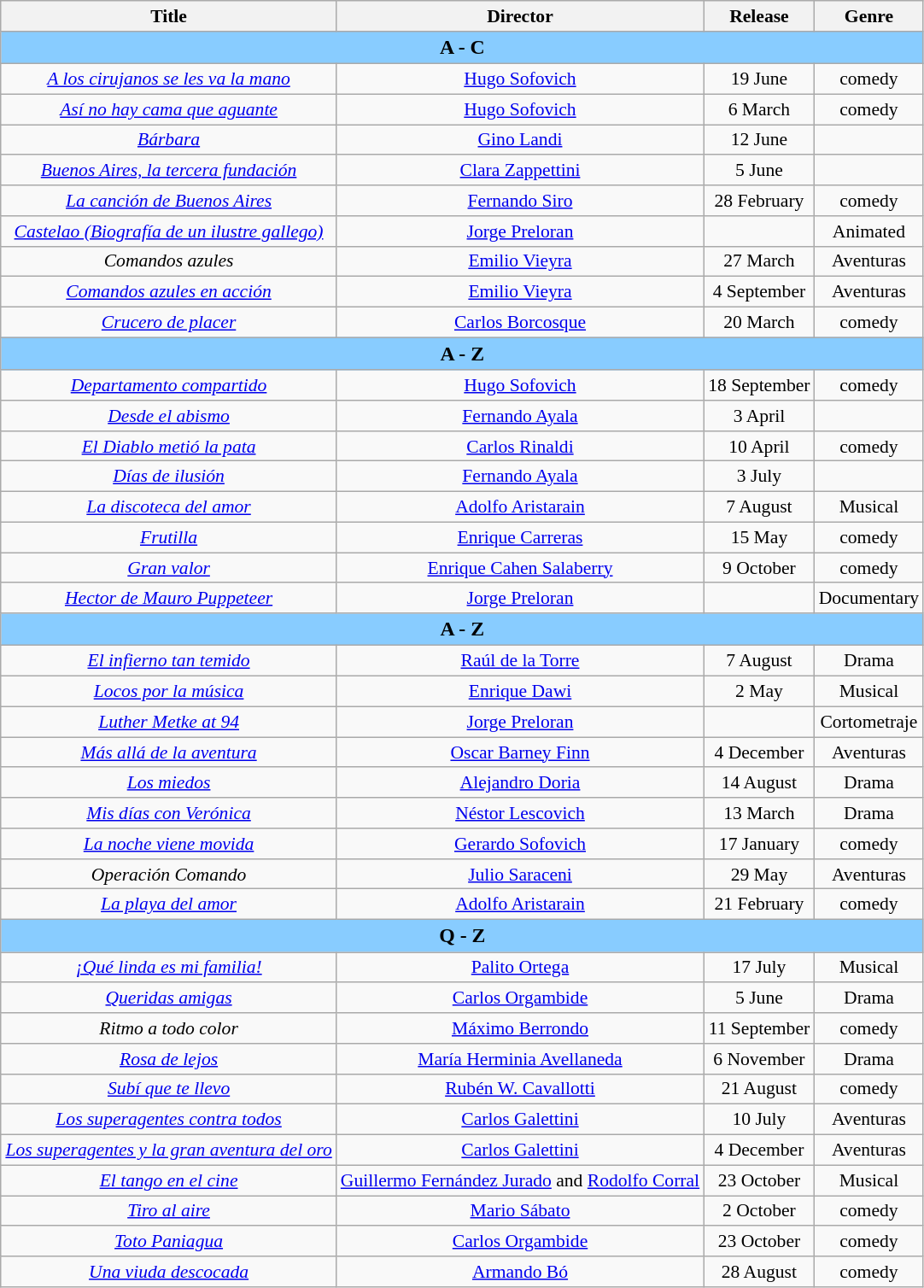<table class="wikitable" style="margin:1em 0 1em 1em; text-align: center; font-size: 90%;">
<tr>
<th scope="col">Title</th>
<th scope="col">Director</th>
<th scope="col">Release</th>
<th scope="col">Genre</th>
</tr>
<tr>
<th colspan="4" style="background-color:#88ccff; font-size:110%;"><strong>A  -  C</strong></th>
</tr>
<tr>
<td><em><a href='#'>A los cirujanos se les va la mano</a></em></td>
<td><a href='#'>Hugo Sofovich</a></td>
<td>19 June</td>
<td>comedy</td>
</tr>
<tr>
<td><em><a href='#'>Así no hay cama que aguante</a></em></td>
<td><a href='#'>Hugo Sofovich</a></td>
<td>6 March</td>
<td>comedy</td>
</tr>
<tr>
<td><em><a href='#'>Bárbara</a></em></td>
<td><a href='#'>Gino Landi</a></td>
<td>12 June</td>
<td></td>
</tr>
<tr>
<td><em><a href='#'>Buenos Aires, la tercera fundación</a></em></td>
<td><a href='#'>Clara Zappettini</a></td>
<td>5 June</td>
<td></td>
</tr>
<tr>
<td><em><a href='#'>La canción de Buenos Aires</a></em></td>
<td><a href='#'>Fernando Siro</a></td>
<td>28 February</td>
<td>comedy</td>
</tr>
<tr>
<td><em><a href='#'>Castelao (Biografía de un ilustre gallego)</a></em></td>
<td><a href='#'>Jorge Preloran</a></td>
<td></td>
<td>Animated</td>
</tr>
<tr>
<td><em>Comandos azules</em></td>
<td><a href='#'>Emilio Vieyra</a></td>
<td>27 March</td>
<td>Aventuras</td>
</tr>
<tr>
<td><em><a href='#'>Comandos azules en acción</a></em></td>
<td><a href='#'>Emilio Vieyra</a></td>
<td>4 September</td>
<td>Aventuras</td>
</tr>
<tr>
<td><em><a href='#'>Crucero de placer</a></em></td>
<td><a href='#'>Carlos Borcosque</a></td>
<td>20 March</td>
<td>comedy</td>
</tr>
<tr>
<th colspan="4" style="background-color:#88ccff; font-size:110%;"><strong>A  -  Z</strong></th>
</tr>
<tr>
<td><em><a href='#'>Departamento compartido</a></em></td>
<td><a href='#'>Hugo Sofovich</a></td>
<td>18 September</td>
<td>comedy</td>
</tr>
<tr>
<td><em><a href='#'>Desde el abismo</a></em></td>
<td><a href='#'>Fernando Ayala</a></td>
<td>3 April</td>
<td></td>
</tr>
<tr>
<td><em><a href='#'>El Diablo metió la pata</a></em></td>
<td><a href='#'>Carlos Rinaldi</a></td>
<td>10 April</td>
<td>comedy</td>
</tr>
<tr>
<td><em><a href='#'>Días de ilusión</a></em></td>
<td><a href='#'>Fernando Ayala</a></td>
<td>3 July</td>
<td></td>
</tr>
<tr>
<td><em><a href='#'>La discoteca del amor</a></em></td>
<td><a href='#'>Adolfo Aristarain</a></td>
<td>7 August</td>
<td>Musical</td>
</tr>
<tr>
<td><em><a href='#'>Frutilla</a></em></td>
<td><a href='#'>Enrique Carreras</a></td>
<td>15 May</td>
<td>comedy</td>
</tr>
<tr>
<td><em><a href='#'>Gran valor</a></em></td>
<td><a href='#'>Enrique Cahen Salaberry</a></td>
<td>9 October</td>
<td>comedy</td>
</tr>
<tr>
<td><em><a href='#'>Hector de Mauro Puppeteer</a></em></td>
<td><a href='#'>Jorge Preloran</a></td>
<td></td>
<td>Documentary</td>
</tr>
<tr>
<th colspan="4" style="background-color:#88ccff; font-size:110%;"><strong>A  -  Z</strong></th>
</tr>
<tr>
<td><em><a href='#'>El infierno tan temido</a></em></td>
<td><a href='#'>Raúl de la Torre</a></td>
<td>7 August</td>
<td>Drama</td>
</tr>
<tr>
<td><em><a href='#'>Locos por la música</a></em></td>
<td><a href='#'>Enrique Dawi</a></td>
<td>2 May</td>
<td>Musical</td>
</tr>
<tr>
<td><em><a href='#'>Luther Metke at 94</a></em></td>
<td><a href='#'>Jorge Preloran</a></td>
<td></td>
<td>Cortometraje</td>
</tr>
<tr>
<td><em><a href='#'>Más allá de la aventura</a></em></td>
<td><a href='#'>Oscar Barney Finn</a></td>
<td>4 December</td>
<td>Aventuras</td>
</tr>
<tr>
<td><em><a href='#'>Los miedos</a></em></td>
<td><a href='#'>Alejandro Doria</a></td>
<td>14 August</td>
<td>Drama</td>
</tr>
<tr>
<td><em><a href='#'>Mis días con Verónica</a></em></td>
<td><a href='#'>Néstor Lescovich</a></td>
<td>13 March</td>
<td>Drama</td>
</tr>
<tr>
<td><em><a href='#'>La noche viene movida</a></em></td>
<td><a href='#'>Gerardo Sofovich</a></td>
<td>17 January</td>
<td>comedy</td>
</tr>
<tr>
<td><em>Operación Comando</em></td>
<td><a href='#'>Julio Saraceni</a></td>
<td>29 May</td>
<td>Aventuras</td>
</tr>
<tr>
<td><em><a href='#'>La playa del amor</a></em></td>
<td><a href='#'>Adolfo Aristarain</a></td>
<td>21 February</td>
<td>comedy</td>
</tr>
<tr>
<th colspan="4" style="background-color:#88ccff; font-size:110%;"><strong>Q  -  Z</strong></th>
</tr>
<tr>
<td><em><a href='#'>¡Qué linda es mi familia!</a></em></td>
<td><a href='#'>Palito Ortega</a></td>
<td>17 July</td>
<td>Musical</td>
</tr>
<tr>
<td><em><a href='#'>Queridas amigas</a></em></td>
<td><a href='#'>Carlos Orgambide</a></td>
<td>5 June</td>
<td>Drama</td>
</tr>
<tr>
<td><em>Ritmo a todo color</em></td>
<td><a href='#'>Máximo Berrondo</a></td>
<td>11 September</td>
<td>comedy</td>
</tr>
<tr>
<td><em><a href='#'>Rosa de lejos</a></em></td>
<td><a href='#'>María Herminia Avellaneda</a></td>
<td>6 November</td>
<td>Drama</td>
</tr>
<tr>
<td><em><a href='#'>Subí que te llevo</a></em></td>
<td><a href='#'>Rubén W. Cavallotti</a></td>
<td>21 August</td>
<td>comedy</td>
</tr>
<tr>
<td><em><a href='#'>Los superagentes contra todos</a></em></td>
<td><a href='#'>Carlos Galettini</a></td>
<td>10 July</td>
<td>Aventuras</td>
</tr>
<tr>
<td><em><a href='#'>Los superagentes y la gran aventura del oro</a></em></td>
<td><a href='#'>Carlos Galettini</a></td>
<td>4 December</td>
<td>Aventuras</td>
</tr>
<tr>
<td><em><a href='#'>El tango en el cine</a></em></td>
<td><a href='#'>Guillermo Fernández Jurado</a> and <a href='#'>Rodolfo Corral</a></td>
<td>23 October</td>
<td>Musical</td>
</tr>
<tr>
<td><em><a href='#'>Tiro al aire</a></em></td>
<td><a href='#'>Mario Sábato</a></td>
<td>2 October</td>
<td>comedy</td>
</tr>
<tr>
<td><em><a href='#'>Toto Paniagua</a></em></td>
<td><a href='#'>Carlos Orgambide</a></td>
<td>23 October</td>
<td>comedy</td>
</tr>
<tr>
<td><em><a href='#'>Una viuda descocada</a></em></td>
<td><a href='#'>Armando Bó</a></td>
<td>28 August</td>
<td>comedy</td>
</tr>
</table>
